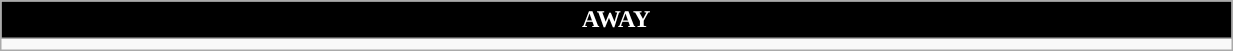<table class="wikitable collapsible collapsed" style="width:65%">
<tr>
<th colspan=6 ! style="color:white; background:black">AWAY</th>
</tr>
<tr>
<td></td>
</tr>
</table>
